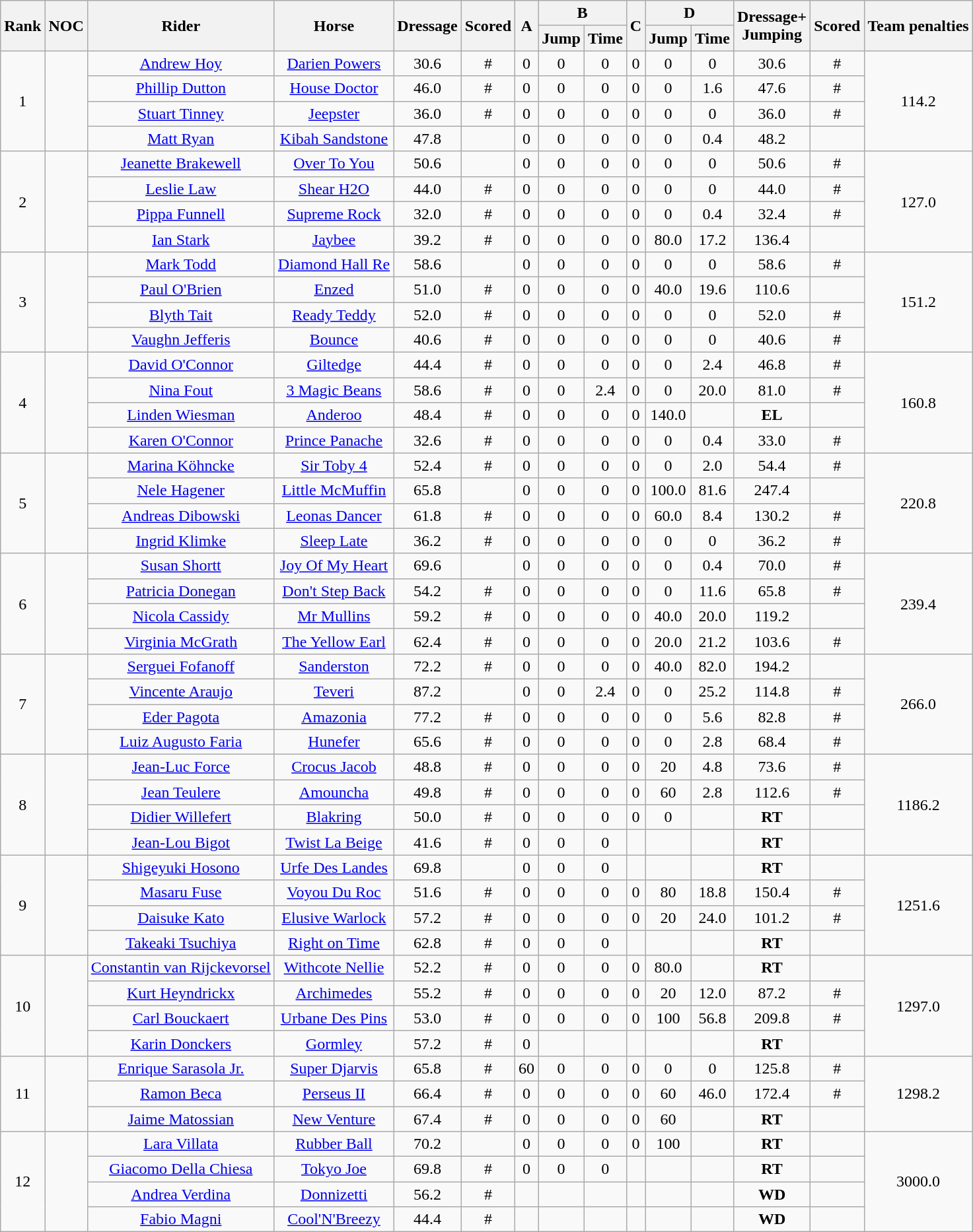<table class="wikitable" style="text-align:center;">
<tr>
<th rowspan=2>Rank</th>
<th rowspan=2>NOC</th>
<th rowspan=2>Rider</th>
<th rowspan=2>Horse</th>
<th rowspan=2>Dressage</th>
<th rowspan=2>Scored</th>
<th rowspan=2>A</th>
<th colspan=2 rowspan=1>B</th>
<th rowspan=2>C</th>
<th colspan=2 rowspan=1>D</th>
<th rowspan=2>Dressage+ <br>Jumping</th>
<th rowspan=2>Scored</th>
<th rowspan=2>Team penalties</th>
</tr>
<tr>
<th rowspan=1><strong>Jump</strong></th>
<th rowspan=1><strong>Time</strong></th>
<th rowspan=1><strong>Jump</strong></th>
<th rowspan=1><strong>Time</strong></th>
</tr>
<tr>
<td rowspan=4 valign=middle>1</td>
<td rowspan=4 align=middle></td>
<td align=middle><a href='#'>Andrew Hoy</a></td>
<td><a href='#'>Darien Powers</a></td>
<td>30.6</td>
<td>#</td>
<td>0</td>
<td>0</td>
<td>0</td>
<td>0</td>
<td>0</td>
<td>0</td>
<td>30.6</td>
<td>#</td>
<td rowspan=4>114.2</td>
</tr>
<tr>
<td align=middle><a href='#'>Phillip Dutton</a></td>
<td><a href='#'>House Doctor</a></td>
<td>46.0</td>
<td>#</td>
<td>0</td>
<td>0</td>
<td>0</td>
<td>0</td>
<td>0</td>
<td>1.6</td>
<td>47.6</td>
<td>#</td>
</tr>
<tr>
<td align=middle><a href='#'>Stuart Tinney</a></td>
<td><a href='#'>Jeepster</a></td>
<td>36.0</td>
<td>#</td>
<td>0</td>
<td>0</td>
<td>0</td>
<td>0</td>
<td>0</td>
<td>0</td>
<td>36.0</td>
<td>#</td>
</tr>
<tr>
<td align=middle><a href='#'>Matt Ryan</a></td>
<td><a href='#'>Kibah Sandstone</a></td>
<td>47.8</td>
<td></td>
<td>0</td>
<td>0</td>
<td>0</td>
<td>0</td>
<td>0</td>
<td>0.4</td>
<td>48.2</td>
<td></td>
</tr>
<tr>
<td rowspan=4 valign=middle>2</td>
<td rowspan=4 align=middle></td>
<td align=middle><a href='#'>Jeanette Brakewell</a></td>
<td><a href='#'>Over To You</a></td>
<td>50.6</td>
<td></td>
<td>0</td>
<td>0</td>
<td>0</td>
<td>0</td>
<td>0</td>
<td>0</td>
<td>50.6</td>
<td>#</td>
<td rowspan=4>127.0</td>
</tr>
<tr>
<td align=middle><a href='#'>Leslie Law</a></td>
<td><a href='#'>Shear H2O</a></td>
<td>44.0</td>
<td>#</td>
<td>0</td>
<td>0</td>
<td>0</td>
<td>0</td>
<td>0</td>
<td>0</td>
<td>44.0</td>
<td>#</td>
</tr>
<tr>
<td align=middle><a href='#'>Pippa Funnell</a></td>
<td><a href='#'>Supreme Rock</a></td>
<td>32.0</td>
<td>#</td>
<td>0</td>
<td>0</td>
<td>0</td>
<td>0</td>
<td>0</td>
<td>0.4</td>
<td>32.4</td>
<td>#</td>
</tr>
<tr>
<td align=middle><a href='#'>Ian Stark</a></td>
<td><a href='#'>Jaybee</a></td>
<td>39.2</td>
<td>#</td>
<td>0</td>
<td>0</td>
<td>0</td>
<td>0</td>
<td>80.0</td>
<td>17.2</td>
<td>136.4</td>
<td></td>
</tr>
<tr>
<td rowspan=4 valign=middle>3</td>
<td rowspan=4 align=middle></td>
<td align=middle><a href='#'>Mark Todd</a></td>
<td><a href='#'>Diamond Hall Re</a></td>
<td>58.6</td>
<td></td>
<td>0</td>
<td>0</td>
<td>0</td>
<td>0</td>
<td>0</td>
<td>0</td>
<td>58.6</td>
<td>#</td>
<td rowspan=4>151.2</td>
</tr>
<tr>
<td align=middle><a href='#'>Paul O'Brien</a></td>
<td><a href='#'>Enzed</a></td>
<td>51.0</td>
<td>#</td>
<td>0</td>
<td>0</td>
<td>0</td>
<td>0</td>
<td>40.0</td>
<td>19.6</td>
<td>110.6</td>
<td></td>
</tr>
<tr>
<td align=middle><a href='#'>Blyth Tait</a></td>
<td><a href='#'>Ready Teddy</a></td>
<td>52.0</td>
<td>#</td>
<td>0</td>
<td>0</td>
<td>0</td>
<td>0</td>
<td>0</td>
<td>0</td>
<td>52.0</td>
<td>#</td>
</tr>
<tr>
<td align=middle><a href='#'>Vaughn Jefferis</a></td>
<td><a href='#'>Bounce</a></td>
<td>40.6</td>
<td>#</td>
<td>0</td>
<td>0</td>
<td>0</td>
<td>0</td>
<td>0</td>
<td>0</td>
<td>40.6</td>
<td>#</td>
</tr>
<tr>
<td rowspan=4 valign=middle>4</td>
<td rowspan=4 align=middle></td>
<td align=middle><a href='#'>David O'Connor</a></td>
<td><a href='#'>Giltedge</a></td>
<td>44.4</td>
<td>#</td>
<td>0</td>
<td>0</td>
<td>0</td>
<td>0</td>
<td>0</td>
<td>2.4</td>
<td>46.8</td>
<td>#</td>
<td rowspan=4>160.8</td>
</tr>
<tr>
<td align=middle><a href='#'>Nina Fout</a></td>
<td><a href='#'>3 Magic Beans</a></td>
<td>58.6</td>
<td>#</td>
<td>0</td>
<td>0</td>
<td>2.4</td>
<td>0</td>
<td>0</td>
<td>20.0</td>
<td>81.0</td>
<td>#</td>
</tr>
<tr>
<td align=middle><a href='#'>Linden Wiesman</a></td>
<td><a href='#'>Anderoo</a></td>
<td>48.4</td>
<td>#</td>
<td>0</td>
<td>0</td>
<td>0</td>
<td>0</td>
<td>140.0</td>
<td></td>
<td><strong>EL</strong></td>
<td></td>
</tr>
<tr>
<td align=middle><a href='#'>Karen O'Connor</a></td>
<td><a href='#'>Prince Panache</a></td>
<td>32.6</td>
<td>#</td>
<td>0</td>
<td>0</td>
<td>0</td>
<td>0</td>
<td>0</td>
<td>0.4</td>
<td>33.0</td>
<td>#</td>
</tr>
<tr>
<td rowspan=4 valign=middle>5</td>
<td rowspan=4 align=middle></td>
<td align=middle><a href='#'>Marina Köhncke</a></td>
<td><a href='#'>Sir Toby 4</a></td>
<td>52.4</td>
<td>#</td>
<td>0</td>
<td>0</td>
<td>0</td>
<td>0</td>
<td>0</td>
<td>2.0</td>
<td>54.4</td>
<td>#</td>
<td rowspan=4>220.8</td>
</tr>
<tr>
<td align=middle><a href='#'>Nele Hagener</a></td>
<td><a href='#'>Little McMuffin</a></td>
<td>65.8</td>
<td></td>
<td>0</td>
<td>0</td>
<td>0</td>
<td>0</td>
<td>100.0</td>
<td>81.6</td>
<td>247.4</td>
<td></td>
</tr>
<tr>
<td align=middle><a href='#'>Andreas Dibowski</a></td>
<td><a href='#'>Leonas Dancer</a></td>
<td>61.8</td>
<td>#</td>
<td>0</td>
<td>0</td>
<td>0</td>
<td>0</td>
<td>60.0</td>
<td>8.4</td>
<td>130.2</td>
<td>#</td>
</tr>
<tr>
<td align=middle><a href='#'>Ingrid Klimke</a></td>
<td><a href='#'>Sleep Late</a></td>
<td>36.2</td>
<td>#</td>
<td>0</td>
<td>0</td>
<td>0</td>
<td>0</td>
<td>0</td>
<td>0</td>
<td>36.2</td>
<td>#</td>
</tr>
<tr>
<td rowspan=4 valign=middle>6</td>
<td rowspan=4 align=middle></td>
<td align=middle><a href='#'>Susan Shortt</a></td>
<td><a href='#'>Joy Of My Heart</a></td>
<td>69.6</td>
<td></td>
<td>0</td>
<td>0</td>
<td>0</td>
<td>0</td>
<td>0</td>
<td>0.4</td>
<td>70.0</td>
<td>#</td>
<td rowspan=4>239.4</td>
</tr>
<tr>
<td align=middle><a href='#'>Patricia Donegan</a></td>
<td><a href='#'>Don't Step Back</a></td>
<td>54.2</td>
<td>#</td>
<td>0</td>
<td>0</td>
<td>0</td>
<td>0</td>
<td>0</td>
<td>11.6</td>
<td>65.8</td>
<td>#</td>
</tr>
<tr>
<td align=middle><a href='#'>Nicola Cassidy</a></td>
<td><a href='#'>Mr Mullins</a></td>
<td>59.2</td>
<td>#</td>
<td>0</td>
<td>0</td>
<td>0</td>
<td>0</td>
<td>40.0</td>
<td>20.0</td>
<td>119.2</td>
<td></td>
</tr>
<tr>
<td align=middle><a href='#'>Virginia McGrath</a></td>
<td><a href='#'>The Yellow Earl</a></td>
<td>62.4</td>
<td>#</td>
<td>0</td>
<td>0</td>
<td>0</td>
<td>0</td>
<td>20.0</td>
<td>21.2</td>
<td>103.6</td>
<td>#</td>
</tr>
<tr>
<td rowspan=4 valign=middle>7</td>
<td rowspan=4 align=middle></td>
<td align=middle><a href='#'>Serguei Fofanoff</a></td>
<td><a href='#'>Sanderston</a></td>
<td>72.2</td>
<td>#</td>
<td>0</td>
<td>0</td>
<td>0</td>
<td>0</td>
<td>40.0</td>
<td>82.0</td>
<td>194.2</td>
<td></td>
<td rowspan=4>266.0</td>
</tr>
<tr>
<td align=middle><a href='#'>Vincente Araujo</a></td>
<td><a href='#'>Teveri</a></td>
<td>87.2</td>
<td></td>
<td>0</td>
<td>0</td>
<td>2.4</td>
<td>0</td>
<td>0</td>
<td>25.2</td>
<td>114.8</td>
<td>#</td>
</tr>
<tr>
<td align=middle><a href='#'>Eder Pagota</a></td>
<td><a href='#'>Amazonia</a></td>
<td>77.2</td>
<td>#</td>
<td>0</td>
<td>0</td>
<td>0</td>
<td>0</td>
<td>0</td>
<td>5.6</td>
<td>82.8</td>
<td>#</td>
</tr>
<tr>
<td align=middle><a href='#'>Luiz Augusto Faria</a></td>
<td><a href='#'>Hunefer</a></td>
<td>65.6</td>
<td>#</td>
<td>0</td>
<td>0</td>
<td>0</td>
<td>0</td>
<td>0</td>
<td>2.8</td>
<td>68.4</td>
<td>#</td>
</tr>
<tr>
<td rowspan=4 valign=middle>8</td>
<td rowspan=4 align=middle></td>
<td align=middle><a href='#'>Jean-Luc Force</a></td>
<td><a href='#'>Crocus Jacob</a></td>
<td>48.8</td>
<td>#</td>
<td>0</td>
<td>0</td>
<td>0</td>
<td>0</td>
<td>20</td>
<td>4.8</td>
<td>73.6</td>
<td>#</td>
<td rowspan=4>1186.2</td>
</tr>
<tr>
<td align=middle><a href='#'>Jean Teulere</a></td>
<td><a href='#'>Amouncha</a></td>
<td>49.8</td>
<td>#</td>
<td>0</td>
<td>0</td>
<td>0</td>
<td>0</td>
<td>60</td>
<td>2.8</td>
<td>112.6</td>
<td>#</td>
</tr>
<tr>
<td align=middle><a href='#'>Didier Willefert</a></td>
<td><a href='#'>Blakring</a></td>
<td>50.0</td>
<td>#</td>
<td>0</td>
<td>0</td>
<td>0</td>
<td>0</td>
<td>0</td>
<td></td>
<td><strong>RT</strong></td>
<td></td>
</tr>
<tr>
<td align=middle><a href='#'>Jean-Lou Bigot</a></td>
<td><a href='#'>Twist La Beige</a></td>
<td>41.6</td>
<td>#</td>
<td>0</td>
<td>0</td>
<td>0</td>
<td></td>
<td></td>
<td></td>
<td><strong>RT</strong></td>
<td></td>
</tr>
<tr>
<td rowspan=4 valign=middle>9</td>
<td rowspan=4 align=middle></td>
<td align=middle><a href='#'>Shigeyuki Hosono</a></td>
<td><a href='#'>Urfe Des Landes</a></td>
<td>69.8</td>
<td></td>
<td>0</td>
<td>0</td>
<td>0</td>
<td></td>
<td></td>
<td></td>
<td><strong>RT</strong></td>
<td></td>
<td rowspan=4>1251.6</td>
</tr>
<tr>
<td align=middle><a href='#'>Masaru Fuse</a></td>
<td><a href='#'>Voyou Du Roc</a></td>
<td>51.6</td>
<td>#</td>
<td>0</td>
<td>0</td>
<td>0</td>
<td>0</td>
<td>80</td>
<td>18.8</td>
<td>150.4</td>
<td>#</td>
</tr>
<tr>
<td align=middle><a href='#'>Daisuke Kato</a></td>
<td><a href='#'>Elusive Warlock</a></td>
<td>57.2</td>
<td>#</td>
<td>0</td>
<td>0</td>
<td>0</td>
<td>0</td>
<td>20</td>
<td>24.0</td>
<td>101.2</td>
<td>#</td>
</tr>
<tr>
<td align=middle><a href='#'>Takeaki Tsuchiya</a></td>
<td><a href='#'>Right on Time</a></td>
<td>62.8</td>
<td>#</td>
<td>0</td>
<td>0</td>
<td>0</td>
<td></td>
<td></td>
<td></td>
<td><strong>RT</strong></td>
<td></td>
</tr>
<tr>
<td rowspan=4 valign=middle>10</td>
<td rowspan=4 align=middle></td>
<td align=middle><a href='#'>Constantin van Rijckevorsel</a></td>
<td><a href='#'>Withcote Nellie</a></td>
<td>52.2</td>
<td>#</td>
<td>0</td>
<td>0</td>
<td>0</td>
<td>0</td>
<td>80.0</td>
<td></td>
<td><strong>RT</strong></td>
<td></td>
<td rowspan=4>1297.0</td>
</tr>
<tr>
<td align=middle><a href='#'>Kurt Heyndrickx</a></td>
<td><a href='#'>Archimedes</a></td>
<td>55.2</td>
<td>#</td>
<td>0</td>
<td>0</td>
<td>0</td>
<td>0</td>
<td>20</td>
<td>12.0</td>
<td>87.2</td>
<td>#</td>
</tr>
<tr>
<td align=middle><a href='#'>Carl Bouckaert</a></td>
<td><a href='#'>Urbane Des Pins</a></td>
<td>53.0</td>
<td>#</td>
<td>0</td>
<td>0</td>
<td>0</td>
<td>0</td>
<td>100</td>
<td>56.8</td>
<td>209.8</td>
<td>#</td>
</tr>
<tr>
<td align=middle><a href='#'>Karin Donckers</a></td>
<td><a href='#'>Gormley</a></td>
<td>57.2</td>
<td>#</td>
<td>0</td>
<td></td>
<td></td>
<td></td>
<td></td>
<td></td>
<td><strong>RT</strong></td>
<td></td>
</tr>
<tr>
<td rowspan=3 valign=middle>11</td>
<td rowspan=3 align=middle></td>
<td align=middle><a href='#'>Enrique Sarasola Jr.</a></td>
<td><a href='#'>Super Djarvis</a></td>
<td>65.8</td>
<td>#</td>
<td>60</td>
<td>0</td>
<td>0</td>
<td>0</td>
<td>0</td>
<td>0</td>
<td>125.8</td>
<td>#</td>
<td rowspan=3>1298.2</td>
</tr>
<tr>
<td align=middle><a href='#'>Ramon Beca</a></td>
<td><a href='#'>Perseus II</a></td>
<td>66.4</td>
<td>#</td>
<td>0</td>
<td>0</td>
<td>0</td>
<td>0</td>
<td>60</td>
<td>46.0</td>
<td>172.4</td>
<td>#</td>
</tr>
<tr>
<td align=middle><a href='#'>Jaime Matossian</a></td>
<td><a href='#'>New Venture</a></td>
<td>67.4</td>
<td>#</td>
<td>0</td>
<td>0</td>
<td>0</td>
<td>0</td>
<td>60</td>
<td></td>
<td><strong>RT</strong></td>
<td></td>
</tr>
<tr>
<td rowspan=4 valign=middle>12</td>
<td rowspan=4 align=middle></td>
<td align=middle><a href='#'>Lara Villata</a></td>
<td><a href='#'>Rubber Ball</a></td>
<td>70.2</td>
<td></td>
<td>0</td>
<td>0</td>
<td>0</td>
<td>0</td>
<td>100</td>
<td></td>
<td><strong>RT</strong></td>
<td></td>
<td rowspan=4>3000.0</td>
</tr>
<tr>
<td align=middle><a href='#'>Giacomo Della Chiesa</a></td>
<td><a href='#'>Tokyo Joe</a></td>
<td>69.8</td>
<td>#</td>
<td>0</td>
<td>0</td>
<td>0</td>
<td></td>
<td></td>
<td></td>
<td><strong>RT</strong></td>
<td></td>
</tr>
<tr>
<td align=middle><a href='#'>Andrea Verdina</a></td>
<td><a href='#'>Donnizetti</a></td>
<td>56.2</td>
<td>#</td>
<td></td>
<td></td>
<td></td>
<td></td>
<td></td>
<td></td>
<td><strong>WD</strong></td>
<td></td>
</tr>
<tr>
<td align=middle><a href='#'>Fabio Magni</a></td>
<td><a href='#'>Cool'N'Breezy</a></td>
<td>44.4</td>
<td>#</td>
<td></td>
<td></td>
<td></td>
<td></td>
<td></td>
<td></td>
<td><strong>WD</strong></td>
<td></td>
</tr>
</table>
